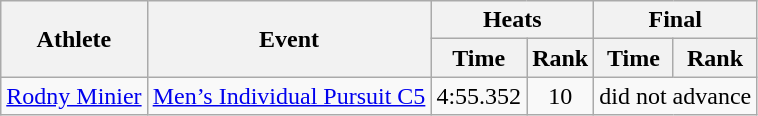<table class=wikitable>
<tr>
<th rowspan="2">Athlete</th>
<th rowspan="2">Event</th>
<th colspan="2">Heats</th>
<th colspan="2">Final</th>
</tr>
<tr>
<th>Time</th>
<th>Rank</th>
<th>Time</th>
<th>Rank</th>
</tr>
<tr align=center>
<td align=left><a href='#'>Rodny Minier</a></td>
<td align=left><a href='#'>Men’s Individual Pursuit C5</a></td>
<td>4:55.352</td>
<td>10</td>
<td colspan=2>did not advance</td>
</tr>
</table>
